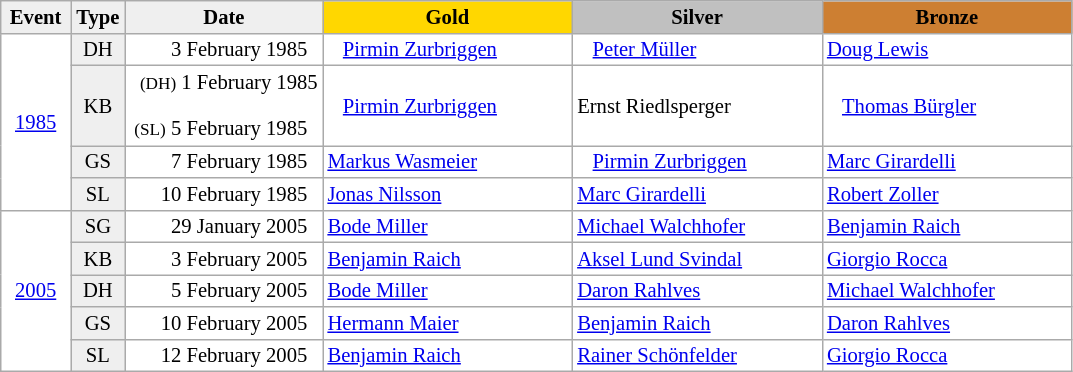<table class="wikitable plainrowheaders" style="background:#fff; font-size:86%; line-height:15px; border:grey solid 1px; border-collapse:collapse;">
<tr>
<th style="background-color: #EFEFEF;" width="40">Event</th>
<th style="background-color: #EFEFEF;" width="30">Type</th>
<th style="background-color: #EFEFEF;" width="125">Date</th>
<th style="background-color: #FFD700;" width="160">Gold</th>
<th style="background-color: #C0C0C0;" width="160">Silver</th>
<th style="background-color: #CD7F32;" width="160">Bronze</th>
</tr>
<tr>
<td align=center rowspan=4><a href='#'>1985</a></td>
<td align=center bgcolor=#EFEFEF>DH</td>
<td align=right>3 February 1985  </td>
<td>   <a href='#'>Pirmin Zurbriggen</a></td>
<td>   <a href='#'>Peter Müller</a></td>
<td> <a href='#'>Doug Lewis</a></td>
</tr>
<tr>
<td align=center bgcolor=#EFEFEF>KB</td>
<td align=right><small>(DH)</small> 1 February 1985  <br><small>(SL)</small> 5 February 1985  </td>
<td>   <a href='#'>Pirmin Zurbriggen</a></td>
<td> Ernst Riedlsperger</td>
<td>   <a href='#'>Thomas Bürgler</a></td>
</tr>
<tr>
<td align=center bgcolor=#EFEFEF>GS</td>
<td align=right>7 February 1985  </td>
<td> <a href='#'>Markus Wasmeier</a></td>
<td>   <a href='#'>Pirmin Zurbriggen</a></td>
<td> <a href='#'>Marc Girardelli</a></td>
</tr>
<tr>
<td align=center bgcolor=#EFEFEF>SL</td>
<td align=right>10 February 1985  </td>
<td> <a href='#'>Jonas Nilsson</a></td>
<td> <a href='#'>Marc Girardelli</a></td>
<td> <a href='#'>Robert Zoller</a></td>
</tr>
<tr>
<td align=center rowspan=5><a href='#'>2005</a></td>
<td align=center bgcolor=#EFEFEF>SG</td>
<td align=right>29 January 2005  </td>
<td> <a href='#'>Bode Miller</a></td>
<td> <a href='#'>Michael Walchhofer</a></td>
<td> <a href='#'>Benjamin Raich</a></td>
</tr>
<tr>
<td align=center bgcolor=#EFEFEF>KB</td>
<td align=right>3 February 2005  </td>
<td> <a href='#'>Benjamin Raich</a></td>
<td> <a href='#'>Aksel Lund Svindal</a></td>
<td> <a href='#'>Giorgio Rocca</a></td>
</tr>
<tr>
<td align=center bgcolor=#EFEFEF>DH</td>
<td align=right>5 February 2005  </td>
<td> <a href='#'>Bode Miller</a></td>
<td> <a href='#'>Daron Rahlves</a></td>
<td> <a href='#'>Michael Walchhofer</a></td>
</tr>
<tr>
<td align=center bgcolor=#EFEFEF>GS</td>
<td align=right>10 February 2005  </td>
<td> <a href='#'>Hermann Maier</a></td>
<td> <a href='#'>Benjamin Raich</a></td>
<td> <a href='#'>Daron Rahlves</a></td>
</tr>
<tr>
<td align=center bgcolor=#EFEFEF>SL</td>
<td align=right>12 February 2005  </td>
<td> <a href='#'>Benjamin Raich</a></td>
<td> <a href='#'>Rainer Schönfelder</a></td>
<td> <a href='#'>Giorgio Rocca</a></td>
</tr>
</table>
